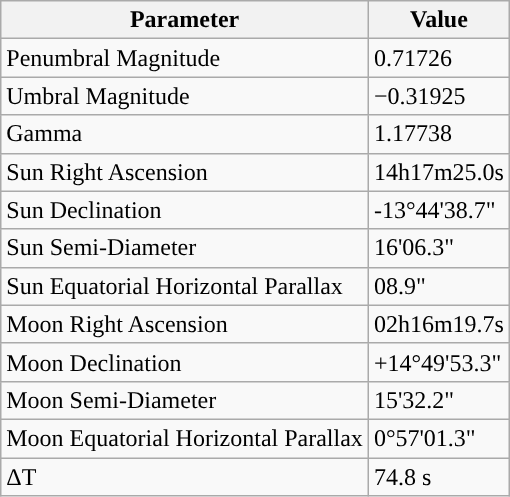<table class="wikitable">
<tr>
<th>Parameter</th>
<th>Value</th>
</tr>
<tr>
<td>Penumbral Magnitude</td>
<td>0.71726</td>
</tr>
<tr>
<td>Umbral Magnitude</td>
<td>−0.31925</td>
</tr>
<tr>
<td>Gamma</td>
<td>1.17738</td>
</tr>
<tr>
<td>Sun Right Ascension</td>
<td>14h17m25.0s</td>
</tr>
<tr>
<td>Sun Declination</td>
<td>-13°44'38.7"</td>
</tr>
<tr>
<td>Sun Semi-Diameter</td>
<td>16'06.3"</td>
</tr>
<tr>
<td>Sun Equatorial Horizontal Parallax</td>
<td>08.9"</td>
</tr>
<tr>
<td>Moon Right Ascension</td>
<td>02h16m19.7s</td>
</tr>
<tr>
<td>Moon Declination</td>
<td>+14°49'53.3"</td>
</tr>
<tr>
<td>Moon Semi-Diameter</td>
<td>15'32.2"</td>
</tr>
<tr>
<td>Moon Equatorial Horizontal Parallax</td>
<td>0°57'01.3"</td>
</tr>
<tr>
<td>ΔT</td>
<td>74.8 s</td>
</tr>
</table>
